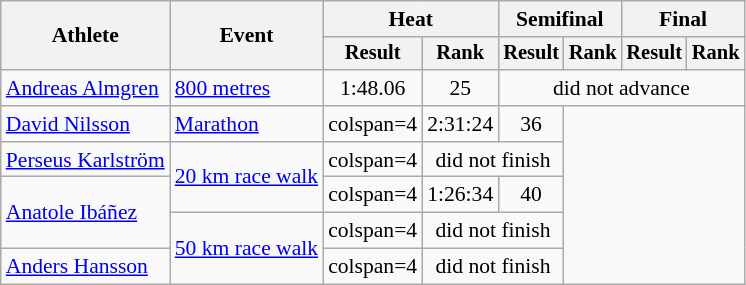<table class="wikitable" style="font-size:90%">
<tr>
<th rowspan="2">Athlete</th>
<th rowspan="2">Event</th>
<th colspan="2">Heat</th>
<th colspan="2">Semifinal</th>
<th colspan="2">Final</th>
</tr>
<tr style="font-size:95%">
<th>Result</th>
<th>Rank</th>
<th>Result</th>
<th>Rank</th>
<th>Result</th>
<th>Rank</th>
</tr>
<tr align=center>
<td align=left><a href='#'>Andreas Almgren</a></td>
<td align=left><a href='#'>800 metres</a></td>
<td>1:48.06</td>
<td>25</td>
<td colspan=4>did not advance</td>
</tr>
<tr align=center>
<td align=left><a href='#'>David Nilsson</a></td>
<td align=left><a href='#'>Marathon</a></td>
<td>colspan=4 </td>
<td>2:31:24</td>
<td>36</td>
</tr>
<tr align=center>
<td align=left><a href='#'>Perseus Karlström</a></td>
<td align=left rowspan=2><a href='#'>20 km race walk</a></td>
<td>colspan=4 </td>
<td colspan=2>did not finish</td>
</tr>
<tr align=center>
<td align=left rowspan=2><a href='#'>Anatole Ibáñez</a></td>
<td>colspan=4 </td>
<td>1:26:34</td>
<td>40</td>
</tr>
<tr align=center>
<td align=left rowspan=2><a href='#'>50 km race walk</a></td>
<td>colspan=4 </td>
<td colspan=2>did not finish</td>
</tr>
<tr align=center>
<td align=left><a href='#'>Anders Hansson</a></td>
<td>colspan=4 </td>
<td colspan=2>did not finish</td>
</tr>
</table>
